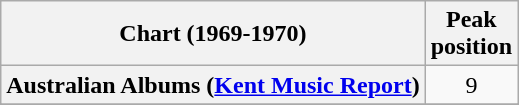<table class="wikitable plainrowheaders sortable">
<tr>
<th>Chart (1969-1970)</th>
<th>Peak<br>position</th>
</tr>
<tr>
<th scope="row">Australian Albums (<a href='#'>Kent Music Report</a>)</th>
<td align="center">9</td>
</tr>
<tr>
</tr>
<tr>
</tr>
</table>
